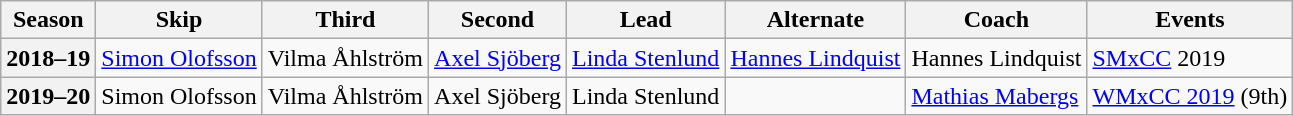<table class="wikitable">
<tr>
<th scope="col">Season</th>
<th scope="col">Skip</th>
<th scope="col">Third</th>
<th scope="col">Second</th>
<th scope="col">Lead</th>
<th scope="col">Alternate</th>
<th scope="col">Coach</th>
<th scope="col">Events</th>
</tr>
<tr>
<th scope="row">2018–19</th>
<td><a href='#'>Simon Olofsson</a></td>
<td>Vilma Åhlström</td>
<td><a href='#'>Axel Sjöberg</a></td>
<td><a href='#'>Linda Stenlund</a></td>
<td><a href='#'>Hannes Lindquist</a></td>
<td>Hannes Lindquist</td>
<td><a href='#'>SMxCC</a> 2019 </td>
</tr>
<tr>
<th scope="row">2019–20</th>
<td>Simon Olofsson</td>
<td>Vilma Åhlström</td>
<td>Axel Sjöberg</td>
<td>Linda Stenlund</td>
<td></td>
<td><a href='#'>Mathias Mabergs</a></td>
<td><a href='#'>WMxCC 2019</a> (9th)</td>
</tr>
</table>
